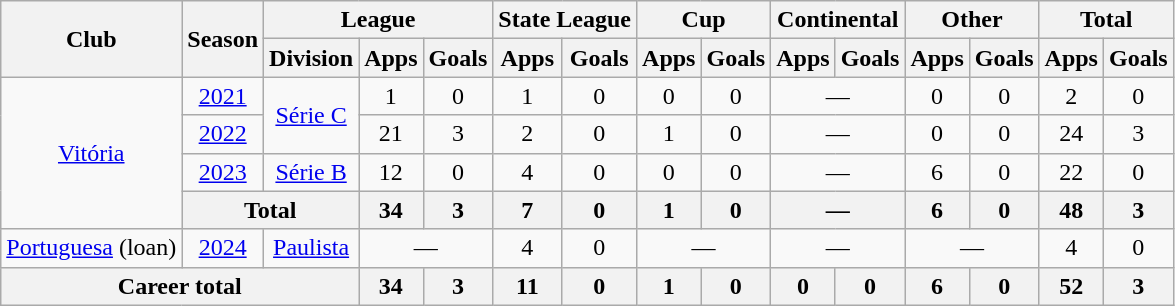<table class="wikitable" style="text-align: center;">
<tr>
<th rowspan="2">Club</th>
<th rowspan="2">Season</th>
<th colspan="3">League</th>
<th colspan="2">State League</th>
<th colspan="2">Cup</th>
<th colspan="2">Continental</th>
<th colspan="2">Other</th>
<th colspan="2">Total</th>
</tr>
<tr>
<th>Division</th>
<th>Apps</th>
<th>Goals</th>
<th>Apps</th>
<th>Goals</th>
<th>Apps</th>
<th>Goals</th>
<th>Apps</th>
<th>Goals</th>
<th>Apps</th>
<th>Goals</th>
<th>Apps</th>
<th>Goals</th>
</tr>
<tr>
<td rowspan="4"><a href='#'>Vitória</a></td>
<td><a href='#'>2021</a></td>
<td rowspan="2"><a href='#'>Série C</a></td>
<td>1</td>
<td>0</td>
<td>1</td>
<td>0</td>
<td>0</td>
<td>0</td>
<td colspan="2">—</td>
<td>0</td>
<td>0</td>
<td>2</td>
<td>0</td>
</tr>
<tr>
<td><a href='#'>2022</a></td>
<td>21</td>
<td>3</td>
<td>2</td>
<td>0</td>
<td>1</td>
<td>0</td>
<td colspan="2">—</td>
<td>0</td>
<td>0</td>
<td>24</td>
<td>3</td>
</tr>
<tr>
<td><a href='#'>2023</a></td>
<td><a href='#'>Série B</a></td>
<td>12</td>
<td>0</td>
<td>4</td>
<td>0</td>
<td>0</td>
<td>0</td>
<td colspan="2">—</td>
<td>6</td>
<td>0</td>
<td>22</td>
<td>0</td>
</tr>
<tr>
<th colspan="2">Total</th>
<th>34</th>
<th>3</th>
<th>7</th>
<th>0</th>
<th>1</th>
<th>0</th>
<th colspan="2">—</th>
<th>6</th>
<th>0</th>
<th>48</th>
<th>3</th>
</tr>
<tr>
<td><a href='#'>Portuguesa</a> (loan)</td>
<td><a href='#'>2024</a></td>
<td><a href='#'>Paulista</a></td>
<td colspan="2">—</td>
<td>4</td>
<td>0</td>
<td colspan="2">—</td>
<td colspan="2">—</td>
<td colspan="2">—</td>
<td>4</td>
<td>0</td>
</tr>
<tr>
<th colspan="3"><strong>Career total</strong></th>
<th>34</th>
<th>3</th>
<th>11</th>
<th>0</th>
<th>1</th>
<th>0</th>
<th>0</th>
<th>0</th>
<th>6</th>
<th>0</th>
<th>52</th>
<th>3</th>
</tr>
</table>
